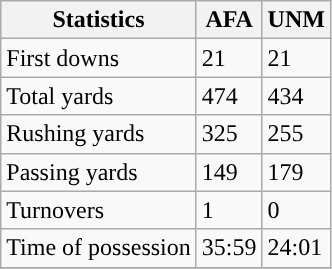<table class="wikitable" style="float: left;">
<tr>
<th>Statistics</th>
<th>AFA</th>
<th>UNM</th>
</tr>
<tr>
<td>First downs</td>
<td>21</td>
<td>21</td>
</tr>
<tr>
<td>Total yards</td>
<td>474</td>
<td>434</td>
</tr>
<tr>
<td>Rushing yards</td>
<td>325</td>
<td>255</td>
</tr>
<tr>
<td>Passing yards</td>
<td>149</td>
<td>179</td>
</tr>
<tr>
<td>Turnovers</td>
<td>1</td>
<td>0</td>
</tr>
<tr>
<td>Time of possession</td>
<td>35:59</td>
<td>24:01</td>
</tr>
<tr>
</tr>
</table>
